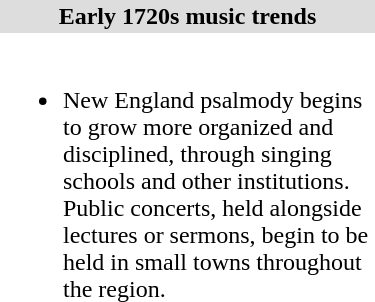<table align="right" border="0" width=250 cellpadding="2" cellspacing="0" style="margin-left:0.5em;" class="toccolours">
<tr>
<th style="background:#ddd;">Early 1720s music trends</th>
</tr>
<tr>
<td><br><ul><li>New England psalmody begins to grow more organized and disciplined, through singing schools and other institutions. Public concerts, held alongside lectures or sermons, begin to be held in small towns throughout the region.</li></ul></td>
</tr>
</table>
